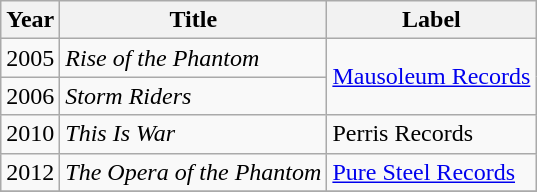<table class="wikitable">
<tr>
<th>Year</th>
<th>Title</th>
<th>Label</th>
</tr>
<tr>
<td>2005</td>
<td><em>Rise of the Phantom</em></td>
<td rowspan="2"><a href='#'>Mausoleum Records</a></td>
</tr>
<tr>
<td>2006</td>
<td><em>Storm Riders</em></td>
</tr>
<tr>
<td>2010</td>
<td><em>This Is War</em></td>
<td>Perris Records</td>
</tr>
<tr>
<td>2012</td>
<td><em>The Opera of the Phantom</em></td>
<td><a href='#'>Pure Steel Records</a></td>
</tr>
<tr>
</tr>
</table>
